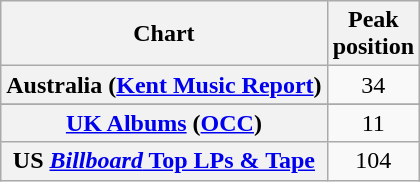<table class="wikitable sortable plainrowheaders" style="text-align:center;">
<tr>
<th>Chart</th>
<th>Peak<br>position</th>
</tr>
<tr>
<th scope="row">Australia (<a href='#'>Kent Music Report</a>)</th>
<td>34</td>
</tr>
<tr>
</tr>
<tr>
</tr>
<tr>
</tr>
<tr>
</tr>
<tr>
</tr>
<tr>
</tr>
<tr>
</tr>
<tr>
</tr>
<tr>
</tr>
<tr>
<th scope="row"><a href='#'>UK Albums</a> (<a href='#'>OCC</a>)</th>
<td>11</td>
</tr>
<tr>
<th scope="row">US <a href='#'><em>Billboard</em> Top LPs & Tape</a></th>
<td>104</td>
</tr>
</table>
